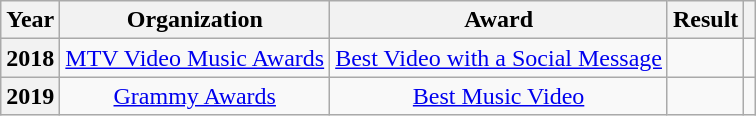<table class="wikitable plainrowheaders" style="text-align: center;">
<tr>
<th scope="col">Year</th>
<th scope="col">Organization</th>
<th scope="col">Award</th>
<th scope="col">Result</th>
<th scope="col"></th>
</tr>
<tr>
<th scope="row">2018</th>
<td><a href='#'>MTV Video Music Awards</a></td>
<td><a href='#'>Best Video with a Social Message</a></td>
<td></td>
<td></td>
</tr>
<tr>
<th scope="row">2019</th>
<td><a href='#'>Grammy Awards</a></td>
<td><a href='#'>Best Music Video</a></td>
<td></td>
<td></td>
</tr>
</table>
